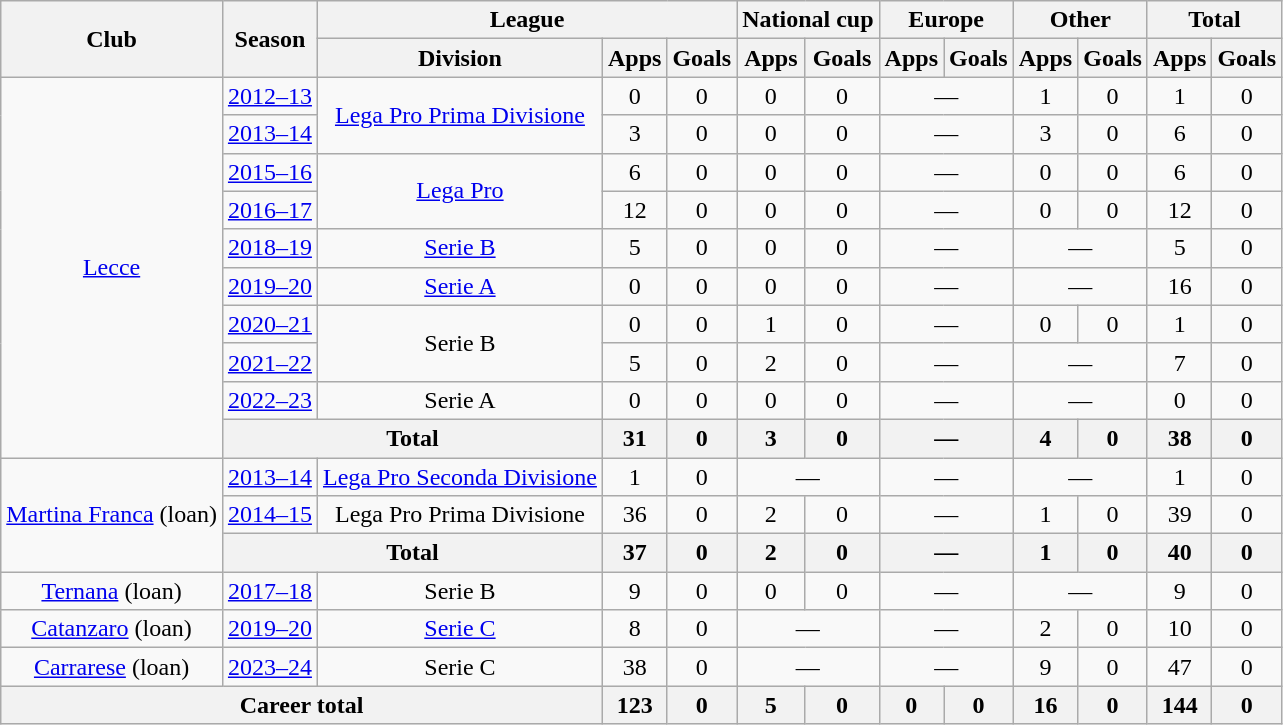<table class="wikitable" style="text-align:center">
<tr>
<th rowspan="2">Club</th>
<th rowspan="2">Season</th>
<th colspan="3">League</th>
<th colspan="2">National cup</th>
<th colspan="2">Europe</th>
<th colspan="2">Other</th>
<th colspan="2">Total</th>
</tr>
<tr>
<th>Division</th>
<th>Apps</th>
<th>Goals</th>
<th>Apps</th>
<th>Goals</th>
<th>Apps</th>
<th>Goals</th>
<th>Apps</th>
<th>Goals</th>
<th>Apps</th>
<th>Goals</th>
</tr>
<tr>
<td rowspan="10"><a href='#'>Lecce</a></td>
<td><a href='#'>2012–13</a></td>
<td rowspan="2"><a href='#'>Lega Pro Prima Divisione</a></td>
<td>0</td>
<td>0</td>
<td>0</td>
<td>0</td>
<td colspan="2">—</td>
<td>1</td>
<td>0</td>
<td>1</td>
<td>0</td>
</tr>
<tr>
<td><a href='#'>2013–14</a></td>
<td>3</td>
<td>0</td>
<td>0</td>
<td>0</td>
<td colspan="2">—</td>
<td>3</td>
<td>0</td>
<td>6</td>
<td>0</td>
</tr>
<tr>
<td><a href='#'>2015–16</a></td>
<td rowspan="2"><a href='#'>Lega Pro</a></td>
<td>6</td>
<td>0</td>
<td>0</td>
<td>0</td>
<td colspan="2">—</td>
<td>0</td>
<td>0</td>
<td>6</td>
<td>0</td>
</tr>
<tr>
<td><a href='#'>2016–17</a></td>
<td>12</td>
<td>0</td>
<td>0</td>
<td>0</td>
<td colspan="2">—</td>
<td>0</td>
<td>0</td>
<td>12</td>
<td>0</td>
</tr>
<tr>
<td><a href='#'>2018–19</a></td>
<td><a href='#'>Serie B</a></td>
<td>5</td>
<td>0</td>
<td>0</td>
<td>0</td>
<td colspan="2">—</td>
<td colspan="2">—</td>
<td>5</td>
<td>0</td>
</tr>
<tr>
<td><a href='#'>2019–20</a></td>
<td><a href='#'>Serie A</a></td>
<td>0</td>
<td>0</td>
<td>0</td>
<td>0</td>
<td colspan="2">—</td>
<td colspan="2">—</td>
<td>16</td>
<td>0</td>
</tr>
<tr>
<td><a href='#'>2020–21</a></td>
<td rowspan="2">Serie B</td>
<td>0</td>
<td>0</td>
<td>1</td>
<td>0</td>
<td colspan="2">—</td>
<td>0</td>
<td>0</td>
<td>1</td>
<td>0</td>
</tr>
<tr>
<td><a href='#'>2021–22</a></td>
<td>5</td>
<td>0</td>
<td>2</td>
<td>0</td>
<td colspan="2">—</td>
<td colspan="2">—</td>
<td>7</td>
<td>0</td>
</tr>
<tr>
<td><a href='#'>2022–23</a></td>
<td>Serie A</td>
<td>0</td>
<td>0</td>
<td>0</td>
<td>0</td>
<td colspan="2">—</td>
<td colspan="2">—</td>
<td>0</td>
<td>0</td>
</tr>
<tr>
<th colspan="2">Total</th>
<th>31</th>
<th>0</th>
<th>3</th>
<th>0</th>
<th colspan="2">—</th>
<th>4</th>
<th>0</th>
<th>38</th>
<th>0</th>
</tr>
<tr>
<td rowspan="3"><a href='#'>Martina Franca</a> (loan)</td>
<td><a href='#'>2013–14</a></td>
<td><a href='#'>Lega Pro Seconda Divisione</a></td>
<td>1</td>
<td>0</td>
<td colspan="2">—</td>
<td colspan="2">—</td>
<td colspan="2">—</td>
<td>1</td>
<td>0</td>
</tr>
<tr>
<td><a href='#'>2014–15</a></td>
<td>Lega Pro Prima Divisione</td>
<td>36</td>
<td>0</td>
<td>2</td>
<td>0</td>
<td colspan="2">—</td>
<td>1</td>
<td>0</td>
<td>39</td>
<td>0</td>
</tr>
<tr>
<th colspan="2">Total</th>
<th>37</th>
<th>0</th>
<th>2</th>
<th>0</th>
<th colspan="2">—</th>
<th>1</th>
<th>0</th>
<th>40</th>
<th>0</th>
</tr>
<tr>
<td><a href='#'>Ternana</a> (loan)</td>
<td><a href='#'>2017–18</a></td>
<td>Serie B</td>
<td>9</td>
<td>0</td>
<td>0</td>
<td>0</td>
<td colspan="2">—</td>
<td colspan="2">—</td>
<td>9</td>
<td>0</td>
</tr>
<tr>
<td><a href='#'>Catanzaro</a> (loan)</td>
<td><a href='#'>2019–20</a></td>
<td><a href='#'>Serie C</a></td>
<td>8</td>
<td>0</td>
<td colspan="2">—</td>
<td colspan="2">—</td>
<td>2</td>
<td>0</td>
<td>10</td>
<td>0</td>
</tr>
<tr>
<td><a href='#'>Carrarese</a> (loan)</td>
<td><a href='#'>2023–24</a></td>
<td>Serie C</td>
<td>38</td>
<td>0</td>
<td colspan="2">—</td>
<td colspan="2">—</td>
<td>9</td>
<td>0</td>
<td>47</td>
<td>0</td>
</tr>
<tr>
<th colspan="3">Career total</th>
<th>123</th>
<th>0</th>
<th>5</th>
<th>0</th>
<th>0</th>
<th>0</th>
<th>16</th>
<th>0</th>
<th>144</th>
<th>0</th>
</tr>
</table>
